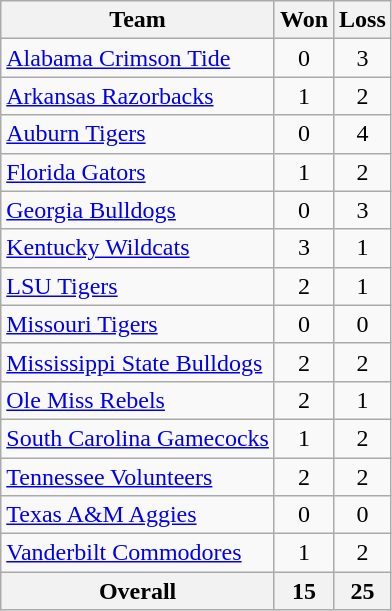<table class="wikitable sortable" style="text-align:center;">
<tr>
<th>Team</th>
<th>Won</th>
<th>Loss</th>
</tr>
<tr>
<td align=left><a href='#'>Alabama Crimson Tide</a></td>
<td>0</td>
<td>3</td>
</tr>
<tr>
<td align=left><a href='#'>Arkansas Razorbacks</a></td>
<td>1</td>
<td>2</td>
</tr>
<tr>
<td align=left><a href='#'>Auburn Tigers</a></td>
<td>0</td>
<td>4</td>
</tr>
<tr>
<td align=left><a href='#'>Florida Gators</a></td>
<td>1</td>
<td>2</td>
</tr>
<tr>
<td align=left><a href='#'>Georgia Bulldogs</a></td>
<td>0</td>
<td>3</td>
</tr>
<tr>
<td align=left><a href='#'>Kentucky Wildcats</a></td>
<td>3</td>
<td>1</td>
</tr>
<tr>
<td align=left><a href='#'>LSU Tigers</a></td>
<td>2</td>
<td>1</td>
</tr>
<tr>
<td align=left><a href='#'>Missouri Tigers</a></td>
<td>0</td>
<td>0</td>
</tr>
<tr>
<td align=left><a href='#'>Mississippi State Bulldogs</a></td>
<td>2</td>
<td>2</td>
</tr>
<tr>
<td align=left><a href='#'>Ole Miss Rebels</a></td>
<td>2</td>
<td>1</td>
</tr>
<tr>
<td align=left><a href='#'>South Carolina Gamecocks</a></td>
<td>1</td>
<td>2</td>
</tr>
<tr>
<td align=left><a href='#'>Tennessee Volunteers</a></td>
<td>2</td>
<td>2</td>
</tr>
<tr>
<td align=left><a href='#'>Texas A&M Aggies</a></td>
<td>0</td>
<td>0</td>
</tr>
<tr>
<td align=left><a href='#'>Vanderbilt Commodores</a></td>
<td>1</td>
<td>2</td>
</tr>
<tr>
<th>Overall</th>
<th>15</th>
<th>25</th>
</tr>
</table>
